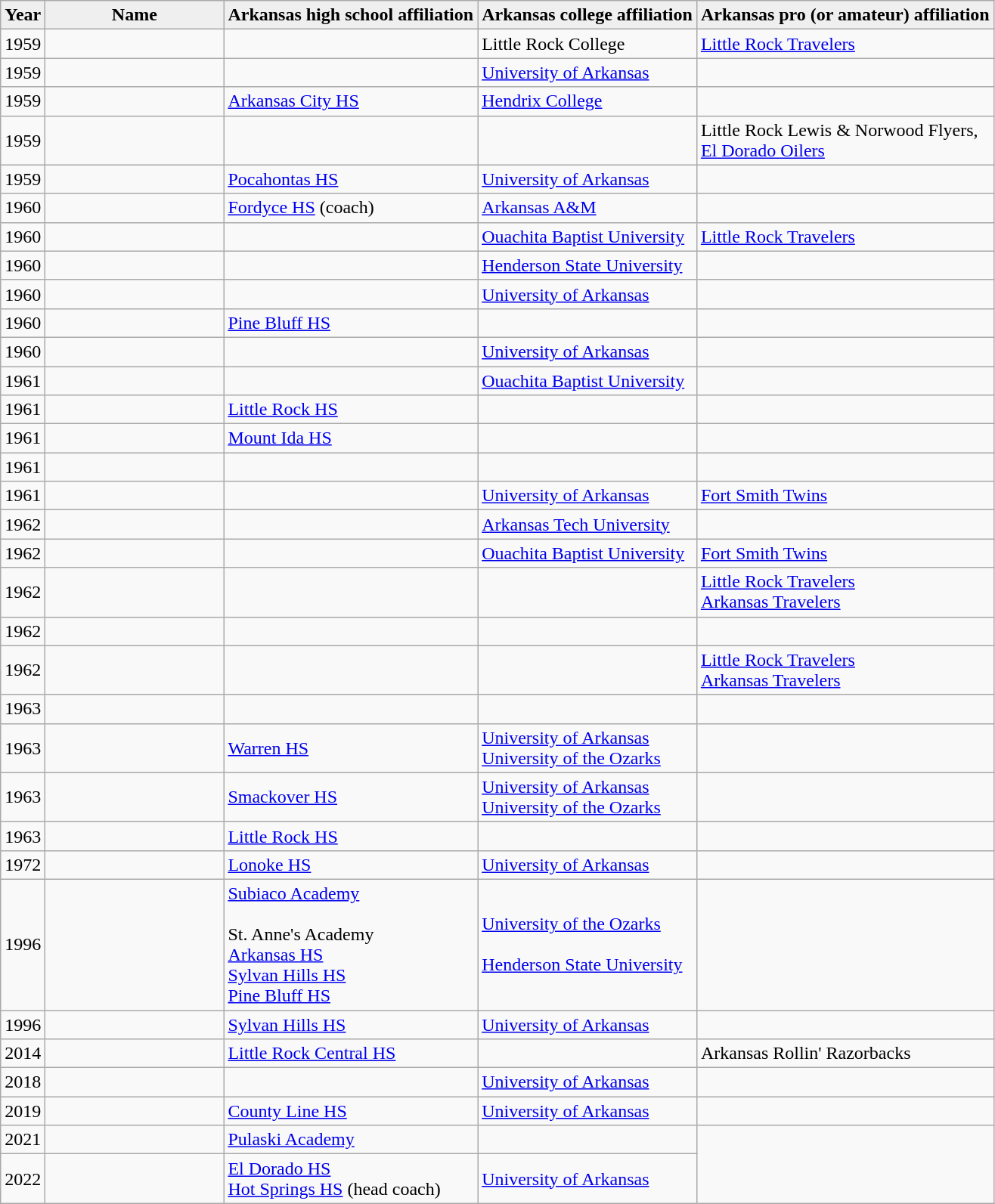<table class="wikitable sortable">
<tr>
<th style="background:#efefef;">Year</th>
<th style="background:#efefef;" width=150>Name</th>
<th style="background:#efefef;">Arkansas high school affiliation</th>
<th style="background:#efefef;">Arkansas college affiliation</th>
<th style="background:#efefef;">Arkansas pro (or amateur) affiliation</th>
</tr>
<tr>
<td>1959</td>
<td></td>
<td></td>
<td>Little Rock College</td>
<td><a href='#'>Little Rock Travelers</a></td>
</tr>
<tr>
<td>1959</td>
<td></td>
<td></td>
<td><a href='#'>University of Arkansas</a></td>
<td></td>
</tr>
<tr>
<td>1959</td>
<td></td>
<td><a href='#'>Arkansas City HS</a></td>
<td><a href='#'>Hendrix College</a></td>
<td></td>
</tr>
<tr>
<td>1959</td>
<td></td>
<td></td>
<td></td>
<td>Little Rock Lewis & Norwood Flyers,<br><a href='#'>El Dorado Oilers</a></td>
</tr>
<tr>
<td>1959</td>
<td></td>
<td><a href='#'>Pocahontas HS</a></td>
<td><a href='#'>University of Arkansas</a></td>
<td></td>
</tr>
<tr>
<td>1960</td>
<td></td>
<td><a href='#'>Fordyce HS</a> (coach)</td>
<td><a href='#'>Arkansas A&M</a></td>
<td></td>
</tr>
<tr>
<td>1960</td>
<td></td>
<td></td>
<td><a href='#'>Ouachita Baptist University</a></td>
<td><a href='#'>Little Rock Travelers</a></td>
</tr>
<tr>
<td>1960</td>
<td></td>
<td></td>
<td><a href='#'>Henderson State University</a></td>
<td></td>
</tr>
<tr>
<td>1960</td>
<td></td>
<td></td>
<td><a href='#'>University of Arkansas</a></td>
<td></td>
</tr>
<tr>
<td>1960</td>
<td></td>
<td><a href='#'>Pine Bluff HS</a></td>
<td></td>
<td></td>
</tr>
<tr>
<td>1960</td>
<td></td>
<td></td>
<td><a href='#'>University of Arkansas</a></td>
<td></td>
</tr>
<tr>
<td>1961</td>
<td></td>
<td></td>
<td><a href='#'>Ouachita Baptist University</a></td>
<td></td>
</tr>
<tr>
<td>1961</td>
<td></td>
<td><a href='#'>Little Rock HS</a></td>
<td></td>
<td></td>
</tr>
<tr>
<td>1961</td>
<td></td>
<td><a href='#'>Mount Ida HS</a></td>
<td></td>
<td></td>
</tr>
<tr>
<td>1961</td>
<td></td>
<td></td>
<td></td>
<td></td>
</tr>
<tr>
<td>1961</td>
<td></td>
<td></td>
<td><a href='#'>University of Arkansas</a></td>
<td><a href='#'>Fort Smith Twins</a></td>
</tr>
<tr>
<td>1962</td>
<td></td>
<td></td>
<td><a href='#'>Arkansas Tech University</a></td>
<td></td>
</tr>
<tr>
<td>1962</td>
<td></td>
<td></td>
<td><a href='#'>Ouachita Baptist University</a></td>
<td><a href='#'>Fort Smith Twins</a></td>
</tr>
<tr>
<td>1962</td>
<td></td>
<td></td>
<td></td>
<td><a href='#'>Little Rock Travelers</a><br><a href='#'>Arkansas Travelers</a></td>
</tr>
<tr>
<td>1962</td>
<td></td>
<td></td>
<td></td>
<td></td>
</tr>
<tr>
<td>1962</td>
<td></td>
<td></td>
<td></td>
<td><a href='#'>Little Rock Travelers</a><br><a href='#'>Arkansas Travelers</a></td>
</tr>
<tr>
<td>1963</td>
<td></td>
<td></td>
<td></td>
<td></td>
</tr>
<tr>
<td>1963</td>
<td></td>
<td><a href='#'>Warren HS</a></td>
<td><a href='#'>University of Arkansas</a><br><a href='#'>University of the Ozarks</a></td>
<td></td>
</tr>
<tr>
<td>1963</td>
<td></td>
<td><a href='#'>Smackover HS</a></td>
<td><a href='#'>University of Arkansas</a><br><a href='#'>University of the Ozarks</a></td>
<td></td>
</tr>
<tr>
<td>1963</td>
<td></td>
<td><a href='#'>Little Rock HS</a></td>
<td></td>
<td></td>
</tr>
<tr>
<td>1972</td>
<td></td>
<td><a href='#'>Lonoke HS</a></td>
<td><a href='#'>University of Arkansas</a></td>
<td></td>
</tr>
<tr>
<td>1996</td>
<td></td>
<td><a href='#'>Subiaco Academy</a><br><br>St. Anne's Academy<br><a href='#'>Arkansas HS</a><br><a href='#'>Sylvan Hills HS</a><br><a href='#'>Pine Bluff HS</a></td>
<td><a href='#'>University of the Ozarks</a><br><br><a href='#'>Henderson State University</a></td>
<td></td>
</tr>
<tr>
<td>1996</td>
<td></td>
<td><a href='#'>Sylvan Hills HS</a></td>
<td><a href='#'>University of Arkansas</a></td>
<td></td>
</tr>
<tr>
<td>2014</td>
<td></td>
<td><a href='#'>Little Rock Central HS</a></td>
<td></td>
<td>Arkansas Rollin' Razorbacks</td>
</tr>
<tr>
<td>2018</td>
<td></td>
<td></td>
<td><a href='#'>University of Arkansas</a></td>
<td></td>
</tr>
<tr>
<td>2019</td>
<td></td>
<td><a href='#'>County Line HS</a></td>
<td><a href='#'>University of Arkansas</a></td>
<td></td>
</tr>
<tr>
<td>2021</td>
<td></td>
<td><a href='#'>Pulaski Academy</a></td>
<td></td>
</tr>
<tr>
<td>2022</td>
<td></td>
<td><a href='#'>El Dorado HS</a><br><a href='#'>Hot Springs HS</a> (head coach)</td>
<td><a href='#'>University of Arkansas</a></td>
</tr>
</table>
